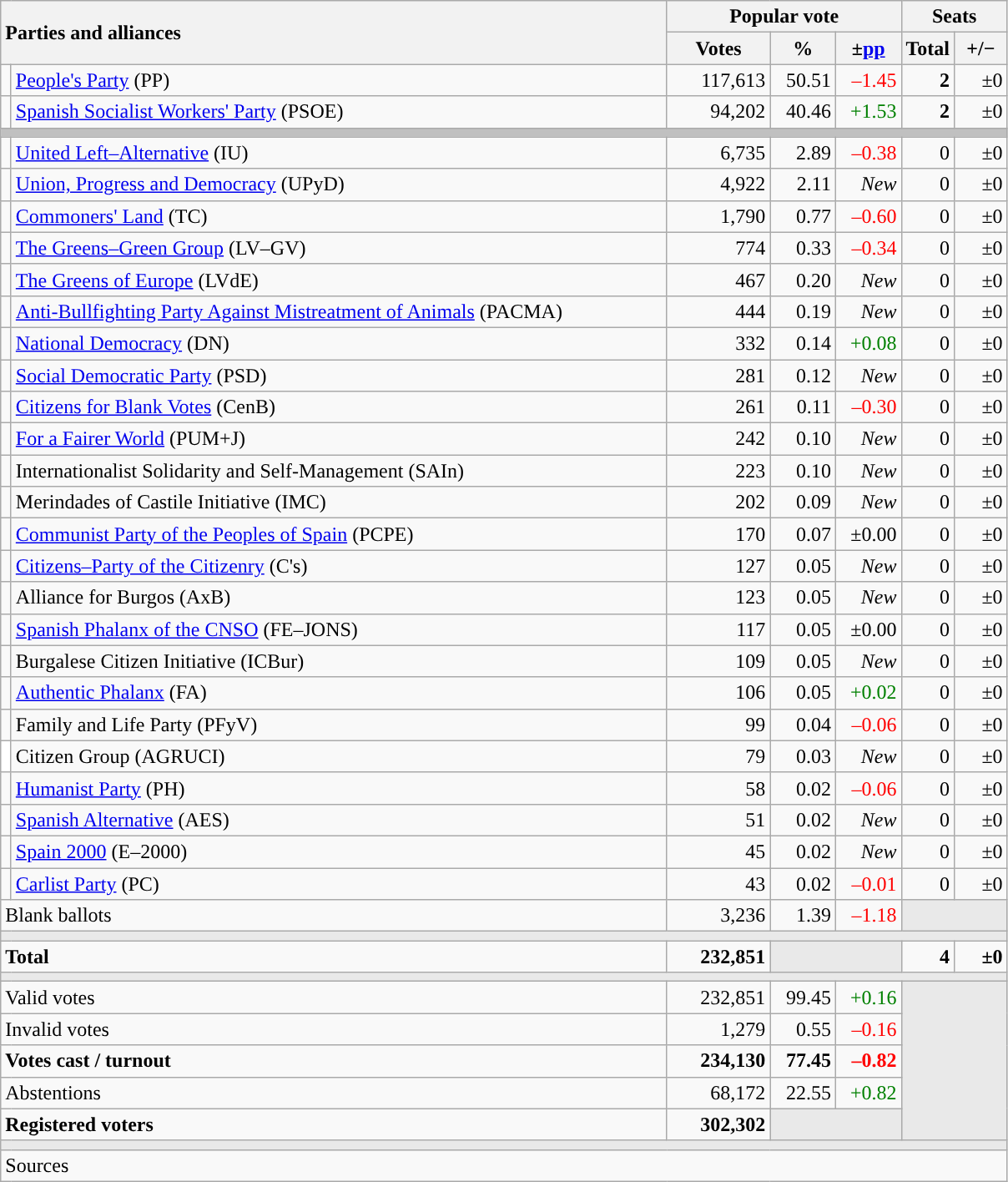<table class="wikitable" style="text-align:right;">
<tr>
<th style="text-align:left;" rowspan="2" colspan="2" width="525">Parties and alliances</th>
<th colspan="3">Popular vote</th>
<th colspan="2">Seats</th>
</tr>
<tr>
<th width="75">Votes</th>
<th width="45">%</th>
<th width="45">±<a href='#'>pp</a></th>
<th width="35">Total</th>
<th width="35">+/−</th>
</tr>
<tr>
<td width="1" style="color:inherit;background:"></td>
<td align="left"><a href='#'>People's Party</a> (PP)</td>
<td>117,613</td>
<td>50.51</td>
<td style="color:red;">–1.45</td>
<td><strong>2</strong></td>
<td>±0</td>
</tr>
<tr>
<td style="color:inherit;background:"></td>
<td align="left"><a href='#'>Spanish Socialist Workers' Party</a> (PSOE)</td>
<td>94,202</td>
<td>40.46</td>
<td style="color:green;">+1.53</td>
<td><strong>2</strong></td>
<td>±0</td>
</tr>
<tr>
<td colspan="7" bgcolor="#C0C0C0"></td>
</tr>
<tr>
<td style="color:inherit;background:"></td>
<td align="left"><a href='#'>United Left–Alternative</a> (IU)</td>
<td>6,735</td>
<td>2.89</td>
<td style="color:red;">–0.38</td>
<td>0</td>
<td>±0</td>
</tr>
<tr>
<td style="color:inherit;background:"></td>
<td align="left"><a href='#'>Union, Progress and Democracy</a> (UPyD)</td>
<td>4,922</td>
<td>2.11</td>
<td><em>New</em></td>
<td>0</td>
<td>±0</td>
</tr>
<tr>
<td style="color:inherit;background:"></td>
<td align="left"><a href='#'>Commoners' Land</a> (TC)</td>
<td>1,790</td>
<td>0.77</td>
<td style="color:red;">–0.60</td>
<td>0</td>
<td>±0</td>
</tr>
<tr>
<td style="color:inherit;background:"></td>
<td align="left"><a href='#'>The Greens–Green Group</a> (LV–GV)</td>
<td>774</td>
<td>0.33</td>
<td style="color:red;">–0.34</td>
<td>0</td>
<td>±0</td>
</tr>
<tr>
<td style="color:inherit;background:"></td>
<td align="left"><a href='#'>The Greens of Europe</a> (LVdE)</td>
<td>467</td>
<td>0.20</td>
<td><em>New</em></td>
<td>0</td>
<td>±0</td>
</tr>
<tr>
<td style="color:inherit;background:"></td>
<td align="left"><a href='#'>Anti-Bullfighting Party Against Mistreatment of Animals</a> (PACMA)</td>
<td>444</td>
<td>0.19</td>
<td><em>New</em></td>
<td>0</td>
<td>±0</td>
</tr>
<tr>
<td style="color:inherit;background:"></td>
<td align="left"><a href='#'>National Democracy</a> (DN)</td>
<td>332</td>
<td>0.14</td>
<td style="color:green;">+0.08</td>
<td>0</td>
<td>±0</td>
</tr>
<tr>
<td style="color:inherit;background:"></td>
<td align="left"><a href='#'>Social Democratic Party</a> (PSD)</td>
<td>281</td>
<td>0.12</td>
<td><em>New</em></td>
<td>0</td>
<td>±0</td>
</tr>
<tr>
<td style="color:inherit;background:"></td>
<td align="left"><a href='#'>Citizens for Blank Votes</a> (CenB)</td>
<td>261</td>
<td>0.11</td>
<td style="color:red;">–0.30</td>
<td>0</td>
<td>±0</td>
</tr>
<tr>
<td style="color:inherit;background:"></td>
<td align="left"><a href='#'>For a Fairer World</a> (PUM+J)</td>
<td>242</td>
<td>0.10</td>
<td><em>New</em></td>
<td>0</td>
<td>±0</td>
</tr>
<tr>
<td style="color:inherit;background:"></td>
<td align="left">Internationalist Solidarity and Self-Management (SAIn)</td>
<td>223</td>
<td>0.10</td>
<td><em>New</em></td>
<td>0</td>
<td>±0</td>
</tr>
<tr>
<td style="color:inherit;background:"></td>
<td align="left">Merindades of Castile Initiative (IMC)</td>
<td>202</td>
<td>0.09</td>
<td><em>New</em></td>
<td>0</td>
<td>±0</td>
</tr>
<tr>
<td style="color:inherit;background:"></td>
<td align="left"><a href='#'>Communist Party of the Peoples of Spain</a> (PCPE)</td>
<td>170</td>
<td>0.07</td>
<td>±0.00</td>
<td>0</td>
<td>±0</td>
</tr>
<tr>
<td style="color:inherit;background:"></td>
<td align="left"><a href='#'>Citizens–Party of the Citizenry</a> (C's)</td>
<td>127</td>
<td>0.05</td>
<td><em>New</em></td>
<td>0</td>
<td>±0</td>
</tr>
<tr>
<td style="color:inherit;background:"></td>
<td align="left">Alliance for Burgos (AxB)</td>
<td>123</td>
<td>0.05</td>
<td><em>New</em></td>
<td>0</td>
<td>±0</td>
</tr>
<tr>
<td style="color:inherit;background:"></td>
<td align="left"><a href='#'>Spanish Phalanx of the CNSO</a> (FE–JONS)</td>
<td>117</td>
<td>0.05</td>
<td>±0.00</td>
<td>0</td>
<td>±0</td>
</tr>
<tr>
<td style="color:inherit;background:"></td>
<td align="left">Burgalese Citizen Initiative (ICBur)</td>
<td>109</td>
<td>0.05</td>
<td><em>New</em></td>
<td>0</td>
<td>±0</td>
</tr>
<tr>
<td style="color:inherit;background:"></td>
<td align="left"><a href='#'>Authentic Phalanx</a> (FA)</td>
<td>106</td>
<td>0.05</td>
<td style="color:green;">+0.02</td>
<td>0</td>
<td>±0</td>
</tr>
<tr>
<td style="color:inherit;background:"></td>
<td align="left">Family and Life Party (PFyV)</td>
<td>99</td>
<td>0.04</td>
<td style="color:red;">–0.06</td>
<td>0</td>
<td>±0</td>
</tr>
<tr>
<td bgcolor="white"></td>
<td align="left">Citizen Group (AGRUCI)</td>
<td>79</td>
<td>0.03</td>
<td><em>New</em></td>
<td>0</td>
<td>±0</td>
</tr>
<tr>
<td style="color:inherit;background:"></td>
<td align="left"><a href='#'>Humanist Party</a> (PH)</td>
<td>58</td>
<td>0.02</td>
<td style="color:red;">–0.06</td>
<td>0</td>
<td>±0</td>
</tr>
<tr>
<td style="color:inherit;background:"></td>
<td align="left"><a href='#'>Spanish Alternative</a> (AES)</td>
<td>51</td>
<td>0.02</td>
<td><em>New</em></td>
<td>0</td>
<td>±0</td>
</tr>
<tr>
<td style="color:inherit;background:"></td>
<td align="left"><a href='#'>Spain 2000</a> (E–2000)</td>
<td>45</td>
<td>0.02</td>
<td><em>New</em></td>
<td>0</td>
<td>±0</td>
</tr>
<tr>
<td style="color:inherit;background:"></td>
<td align="left"><a href='#'>Carlist Party</a> (PC)</td>
<td>43</td>
<td>0.02</td>
<td style="color:red;">–0.01</td>
<td>0</td>
<td>±0</td>
</tr>
<tr>
<td align="left" colspan="2">Blank ballots</td>
<td>3,236</td>
<td>1.39</td>
<td style="color:red;">–1.18</td>
<td bgcolor="#E9E9E9" colspan="2"></td>
</tr>
<tr>
<td colspan="7" bgcolor="#E9E9E9"></td>
</tr>
<tr style="font-weight:bold;">
<td align="left" colspan="2">Total</td>
<td>232,851</td>
<td bgcolor="#E9E9E9" colspan="2"></td>
<td>4</td>
<td>±0</td>
</tr>
<tr>
<td colspan="7" bgcolor="#E9E9E9"></td>
</tr>
<tr>
<td align="left" colspan="2">Valid votes</td>
<td>232,851</td>
<td>99.45</td>
<td style="color:green;">+0.16</td>
<td bgcolor="#E9E9E9" colspan="2" rowspan="5"></td>
</tr>
<tr>
<td align="left" colspan="2">Invalid votes</td>
<td>1,279</td>
<td>0.55</td>
<td style="color:red;">–0.16</td>
</tr>
<tr style="font-weight:bold;">
<td align="left" colspan="2">Votes cast / turnout</td>
<td>234,130</td>
<td>77.45</td>
<td style="color:red;">–0.82</td>
</tr>
<tr>
<td align="left" colspan="2">Abstentions</td>
<td>68,172</td>
<td>22.55</td>
<td style="color:green;">+0.82</td>
</tr>
<tr style="font-weight:bold;">
<td align="left" colspan="2">Registered voters</td>
<td>302,302</td>
<td bgcolor="#E9E9E9" colspan="2"></td>
</tr>
<tr>
<td colspan="7" bgcolor="#E9E9E9"></td>
</tr>
<tr>
<td align="left" colspan="7">Sources</td>
</tr>
</table>
